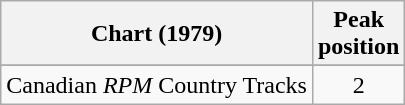<table class="wikitable sortable">
<tr>
<th align="left">Chart (1979)</th>
<th align="center">Peak<br>position</th>
</tr>
<tr>
</tr>
<tr>
<td align="left">Canadian <em>RPM</em> Country Tracks</td>
<td align="center">2</td>
</tr>
</table>
